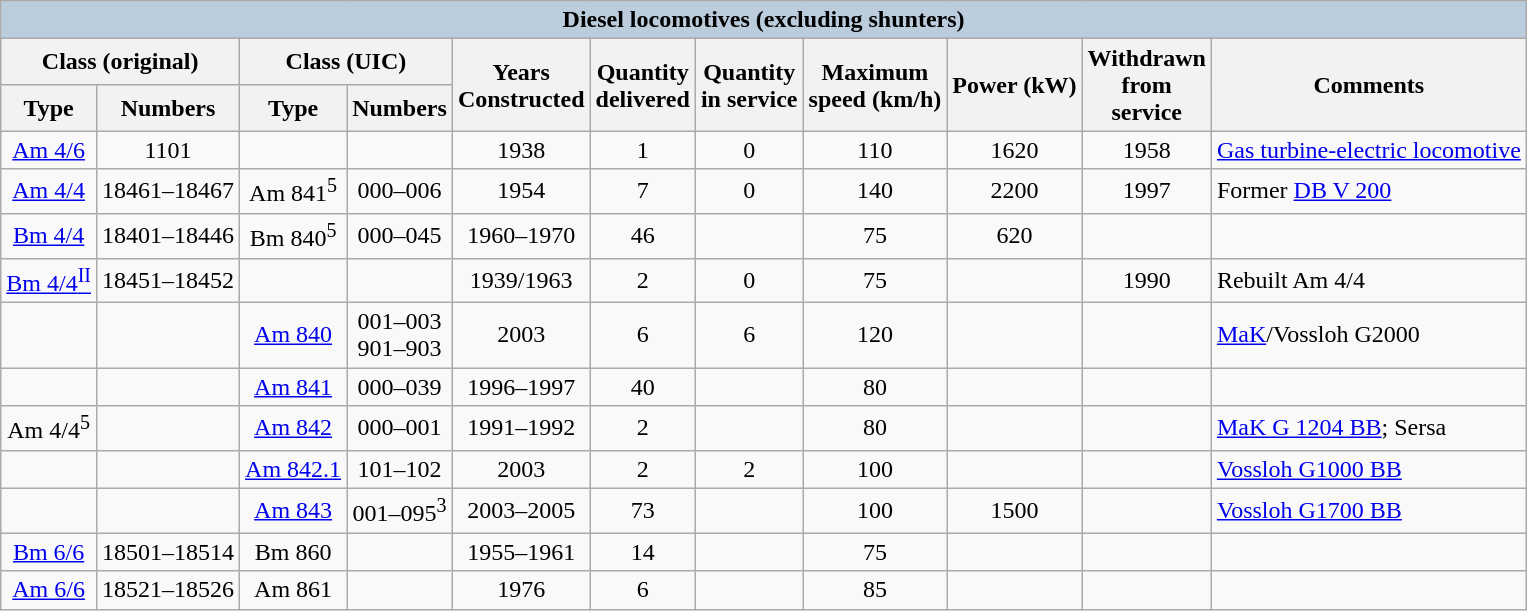<table class="wikitable sortable" style=text-align:center>
<tr>
<th colspan = "11"  style="background:#BBCCDD">Diesel locomotives (excluding shunters)</th>
</tr>
<tr>
<th colspan = "2">Class (original)</th>
<th colspan = "2">Class (UIC)</th>
<th rowspan = "2">Years<br>Constructed</th>
<th rowspan = "2">Quantity<br>delivered</th>
<th rowspan = "2">Quantity<br>in service</th>
<th rowspan = "2">Maximum<br>speed (km/h)</th>
<th rowspan = "2">Power (kW)</th>
<th rowspan = "2">Withdrawn<br>from<br>service</th>
<th rowspan = "2">Comments</th>
</tr>
<tr>
<th>Type</th>
<th>Numbers</th>
<th>Type</th>
<th>Numbers</th>
</tr>
<tr>
<td><a href='#'>Am 4/6</a></td>
<td>1101</td>
<td></td>
<td></td>
<td>1938</td>
<td>1</td>
<td>0</td>
<td>110</td>
<td>1620</td>
<td>1958</td>
<td align=left><a href='#'>Gas turbine-electric locomotive</a></td>
</tr>
<tr ---->
<td><a href='#'>Am 4/4</a></td>
<td>18461–18467</td>
<td>Am 841<sup>5</sup></td>
<td>000–006</td>
<td>1954</td>
<td>7</td>
<td>0</td>
<td>140</td>
<td>2200</td>
<td>1997</td>
<td align=left>Former <a href='#'>DB V 200</a></td>
</tr>
<tr ---->
<td><a href='#'>Bm 4/4</a></td>
<td>18401–18446</td>
<td>Bm 840<sup>5</sup></td>
<td>000–045</td>
<td>1960–1970</td>
<td>46</td>
<td></td>
<td>75</td>
<td>620</td>
<td></td>
<td align=left></td>
</tr>
<tr ---->
<td><a href='#'>Bm 4/4<sup>II</sup></a></td>
<td>18451–18452</td>
<td></td>
<td></td>
<td>1939/1963</td>
<td>2</td>
<td>0</td>
<td>75</td>
<td></td>
<td>1990</td>
<td align=left>Rebuilt Am 4/4</td>
</tr>
<tr ---->
<td></td>
<td></td>
<td><a href='#'>Am 840</a></td>
<td>001–003<br>901–903</td>
<td>2003</td>
<td>6</td>
<td>6</td>
<td>120</td>
<td></td>
<td></td>
<td align=left><a href='#'>MaK</a>/Vossloh G2000 </td>
</tr>
<tr ---->
<td></td>
<td></td>
<td><a href='#'>Am 841</a></td>
<td>000–039</td>
<td>1996–1997</td>
<td>40</td>
<td></td>
<td>80</td>
<td></td>
<td></td>
<td align=left></td>
</tr>
<tr ---->
<td>Am 4/4<sup>5</sup></td>
<td></td>
<td><a href='#'>Am 842</a></td>
<td>000–001</td>
<td>1991–1992</td>
<td>2</td>
<td></td>
<td>80</td>
<td></td>
<td></td>
<td align=left><a href='#'>MaK G 1204 BB</a>; Sersa </td>
</tr>
<tr ---->
<td></td>
<td></td>
<td><a href='#'>Am 842.1</a></td>
<td>101–102</td>
<td>2003</td>
<td>2</td>
<td>2</td>
<td>100</td>
<td></td>
<td></td>
<td align=left><a href='#'>Vossloh G1000 BB</a></td>
</tr>
<tr ---->
<td></td>
<td></td>
<td><a href='#'>Am 843</a></td>
<td>001–095<sup>3</sup></td>
<td>2003–2005</td>
<td>73</td>
<td></td>
<td>100</td>
<td>1500</td>
<td></td>
<td align=left><a href='#'>Vossloh G1700 BB</a></td>
</tr>
<tr ---->
<td><a href='#'>Bm 6/6</a></td>
<td>18501–18514</td>
<td>Bm 860</td>
<td></td>
<td>1955–1961</td>
<td>14</td>
<td></td>
<td>75</td>
<td></td>
<td></td>
<td align=left></td>
</tr>
<tr ---->
<td><a href='#'>Am 6/6</a></td>
<td>18521–18526</td>
<td>Am 861</td>
<td></td>
<td>1976</td>
<td>6</td>
<td></td>
<td>85</td>
<td></td>
<td></td>
<td align=left></td>
</tr>
</table>
